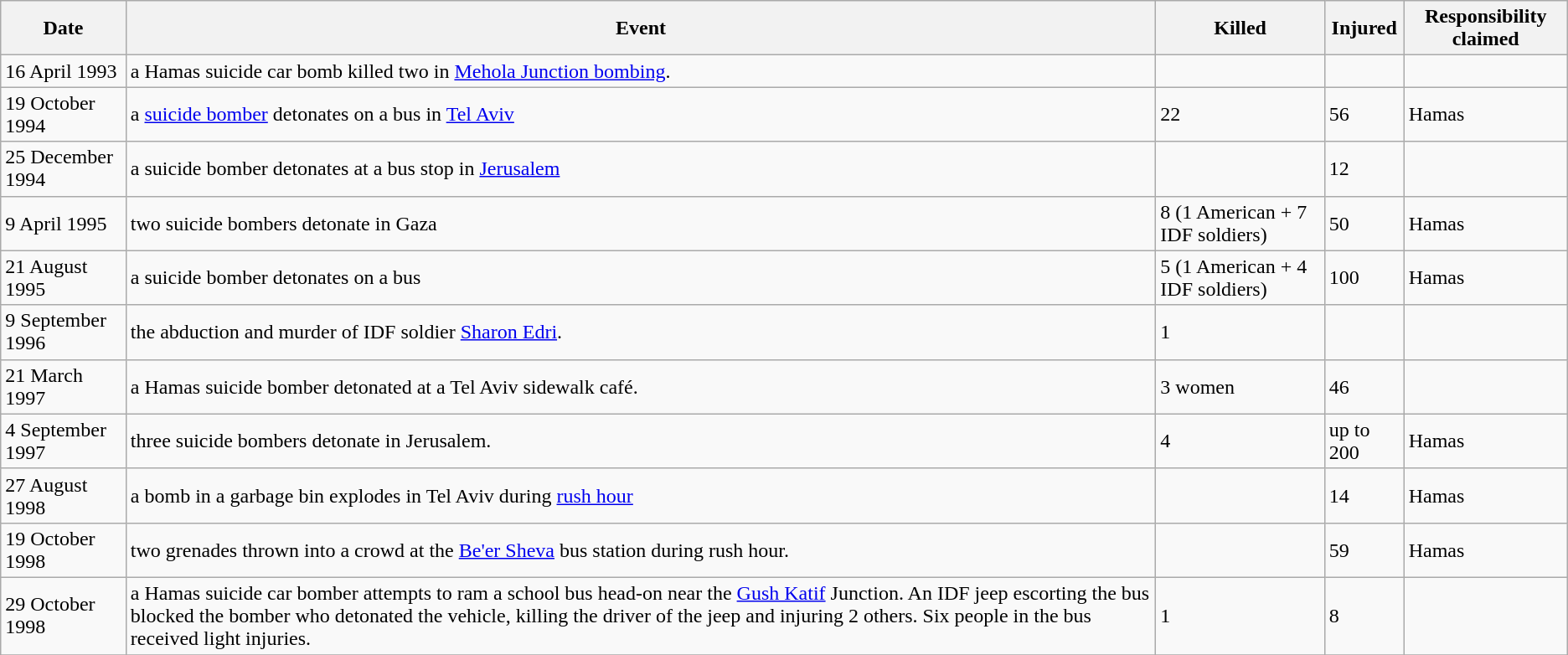<table class="wikitable">
<tr>
<th>Date</th>
<th>Event</th>
<th>Killed</th>
<th>Injured</th>
<th>Responsibility claimed</th>
</tr>
<tr>
<td>16 April 1993</td>
<td>a Hamas suicide car bomb killed two in <a href='#'>Mehola Junction bombing</a>.</td>
<td></td>
<td></td>
<td></td>
</tr>
<tr>
<td>19 October 1994</td>
<td>a <a href='#'>suicide bomber</a> detonates on a bus in <a href='#'>Tel Aviv</a></td>
<td>22</td>
<td>56</td>
<td>Hamas</td>
</tr>
<tr>
<td>25 December 1994</td>
<td>a suicide bomber detonates at a bus stop in <a href='#'>Jerusalem</a></td>
<td></td>
<td>12</td>
<td></td>
</tr>
<tr>
<td>9 April 1995</td>
<td>two suicide bombers detonate in Gaza</td>
<td>8 (1 American + 7 IDF soldiers)</td>
<td>50</td>
<td>Hamas</td>
</tr>
<tr>
<td>21 August 1995</td>
<td>a suicide bomber detonates on a bus</td>
<td>5 (1 American + 4 IDF soldiers)</td>
<td>100</td>
<td>Hamas</td>
</tr>
<tr>
<td>9 September 1996</td>
<td>the abduction and murder of IDF soldier <a href='#'>Sharon Edri</a>.</td>
<td>1</td>
<td></td>
<td></td>
</tr>
<tr>
<td>21 March 1997</td>
<td>a Hamas suicide bomber detonated at a Tel Aviv sidewalk café.</td>
<td>3 women</td>
<td>46</td>
<td></td>
</tr>
<tr>
<td>4 September 1997</td>
<td>three suicide bombers detonate in Jerusalem.</td>
<td>4</td>
<td>up to 200</td>
<td>Hamas</td>
</tr>
<tr>
<td>27 August 1998</td>
<td>a bomb in a garbage bin explodes in Tel Aviv during <a href='#'>rush hour</a></td>
<td></td>
<td>14</td>
<td>Hamas</td>
</tr>
<tr>
<td>19 October 1998</td>
<td>two grenades thrown into a crowd at the <a href='#'>Be'er Sheva</a> bus station during rush hour.</td>
<td></td>
<td>59</td>
<td>Hamas</td>
</tr>
<tr>
<td>29 October 1998</td>
<td>a Hamas suicide car bomber attempts to ram a school bus head-on near the <a href='#'>Gush Katif</a> Junction. An IDF jeep escorting the bus blocked the bomber who detonated the vehicle, killing the driver of the jeep and injuring 2 others. Six people in the bus received light injuries.</td>
<td>1</td>
<td>8</td>
<td></td>
</tr>
<tr>
</tr>
</table>
